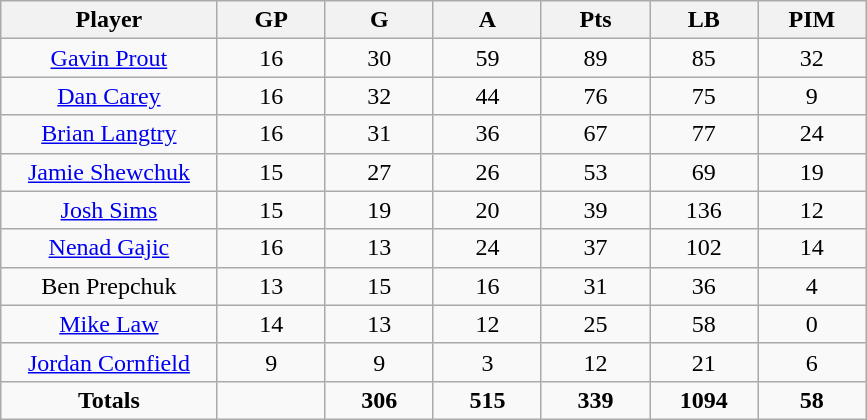<table class="wikitable sortable">
<tr align=center>
<th width="20%">Player</th>
<th width="10%">GP</th>
<th width="10%">G</th>
<th width="10%">A</th>
<th width="10%">Pts</th>
<th width="10%">LB</th>
<th width="10%">PIM</th>
</tr>
<tr align=center>
<td><a href='#'>Gavin Prout</a></td>
<td>16</td>
<td>30</td>
<td>59</td>
<td>89</td>
<td>85</td>
<td>32</td>
</tr>
<tr align=center>
<td><a href='#'>Dan Carey</a></td>
<td>16</td>
<td>32</td>
<td>44</td>
<td>76</td>
<td>75</td>
<td>9</td>
</tr>
<tr align=center>
<td><a href='#'>Brian Langtry</a></td>
<td>16</td>
<td>31</td>
<td>36</td>
<td>67</td>
<td>77</td>
<td>24</td>
</tr>
<tr align=center>
<td><a href='#'>Jamie Shewchuk</a></td>
<td>15</td>
<td>27</td>
<td>26</td>
<td>53</td>
<td>69</td>
<td>19</td>
</tr>
<tr align=center>
<td><a href='#'>Josh Sims</a></td>
<td>15</td>
<td>19</td>
<td>20</td>
<td>39</td>
<td>136</td>
<td>12</td>
</tr>
<tr align=center>
<td><a href='#'>Nenad Gajic</a></td>
<td>16</td>
<td>13</td>
<td>24</td>
<td>37</td>
<td>102</td>
<td>14</td>
</tr>
<tr align=center>
<td>Ben Prepchuk</td>
<td>13</td>
<td>15</td>
<td>16</td>
<td>31</td>
<td>36</td>
<td>4</td>
</tr>
<tr align=center>
<td><a href='#'>Mike Law</a></td>
<td>14</td>
<td>13</td>
<td>12</td>
<td>25</td>
<td>58</td>
<td>0</td>
</tr>
<tr align=center>
<td><a href='#'>Jordan Cornfield</a></td>
<td>9</td>
<td>9</td>
<td>3</td>
<td>12</td>
<td>21</td>
<td>6</td>
</tr>
<tr align=center>
<td><strong>Totals</strong></td>
<td></td>
<td><strong>306</strong></td>
<td><strong>515</strong></td>
<td><strong>339</strong></td>
<td><strong>1094</strong></td>
<td><strong>58</strong></td>
</tr>
</table>
